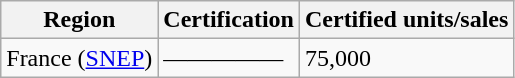<table class="wikitable">
<tr>
<th>Region</th>
<th>Certification</th>
<th>Certified units/sales</th>
</tr>
<tr>
<td>France (<a href='#'>SNEP</a>)</td>
<td>—————</td>
<td>75,000</td>
</tr>
</table>
